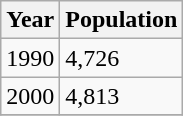<table class="wikitable">
<tr>
<th>Year</th>
<th>Population</th>
</tr>
<tr>
<td>1990</td>
<td>4,726</td>
</tr>
<tr>
<td>2000</td>
<td>4,813</td>
</tr>
<tr>
</tr>
</table>
